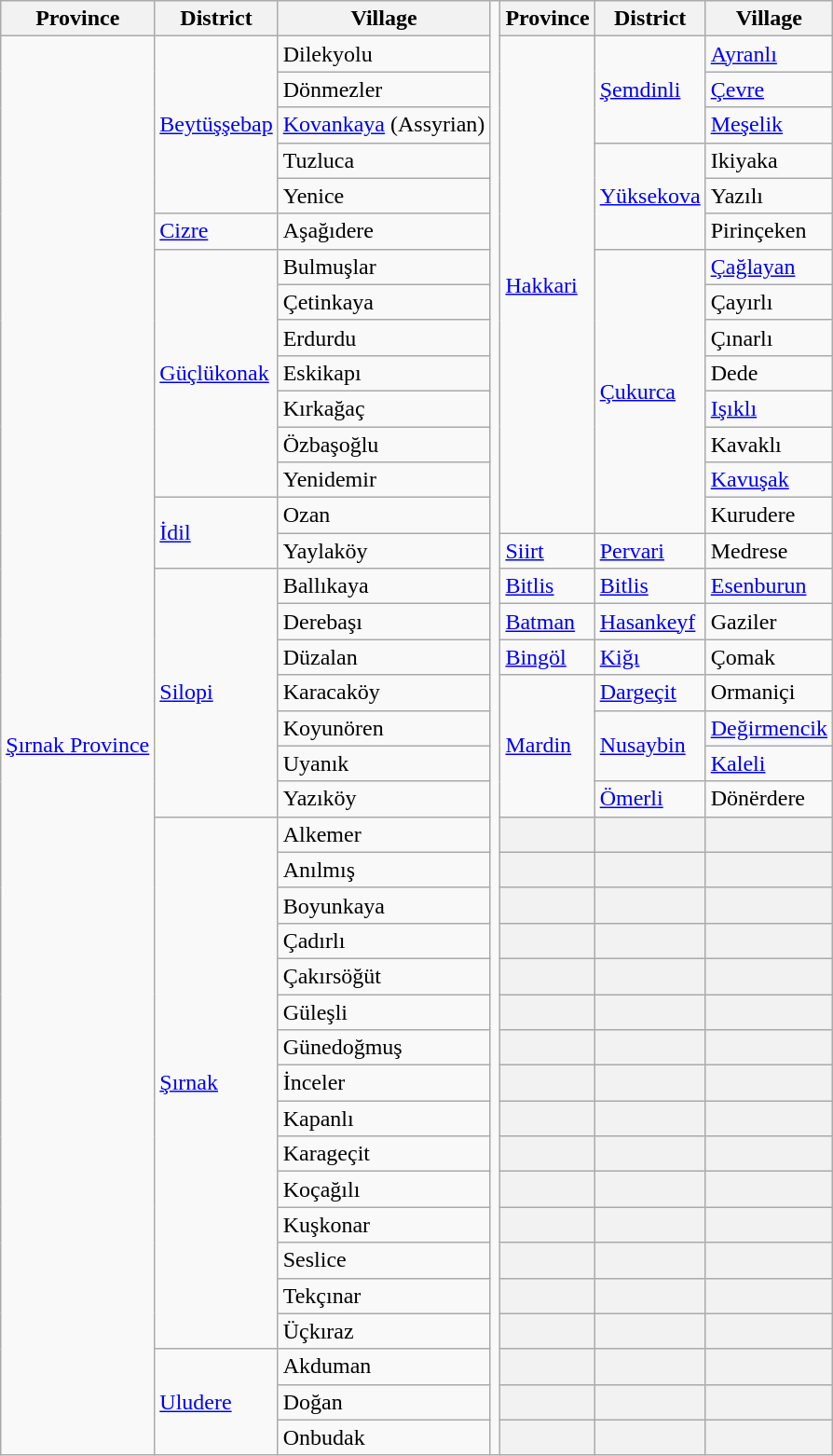<table class="wikitable">
<tr>
<th>Province</th>
<th>District</th>
<th>Village</th>
<td rowspan="41" style="border: none; background: none;"></td>
<th>Province</th>
<th>District</th>
<th>Village</th>
</tr>
<tr>
<td rowspan="40"><a href='#'>Şırnak Province</a></td>
<td rowspan="5"><a href='#'>Beytüşşebap</a></td>
<td>Dilekyolu</td>
<td rowspan="14"><a href='#'>Hakkari</a></td>
<td rowspan="3"><a href='#'>Şemdinli</a></td>
<td><a href='#'>Ayranlı</a></td>
</tr>
<tr>
<td>Dönmezler</td>
<td><a href='#'>Çevre</a></td>
</tr>
<tr>
<td><a href='#'>Kovankaya</a> (Assyrian)</td>
<td><a href='#'>Meşelik</a></td>
</tr>
<tr>
<td>Tuzluca</td>
<td rowspan="3"><a href='#'>Yüksekova</a></td>
<td>Ikiyaka</td>
</tr>
<tr>
<td>Yenice</td>
<td>Yazılı</td>
</tr>
<tr>
<td><a href='#'>Cizre</a></td>
<td>Aşağıdere</td>
<td>Pirinçeken</td>
</tr>
<tr>
<td rowspan="7"><a href='#'>Güçlükonak</a></td>
<td>Bulmuşlar</td>
<td rowspan="8"><a href='#'>Çukurca</a></td>
<td><a href='#'>Çağlayan</a></td>
</tr>
<tr>
<td>Çetinkaya</td>
<td>Çayırlı</td>
</tr>
<tr>
<td>Erdurdu</td>
<td>Çınarlı</td>
</tr>
<tr>
<td>Eskikapı</td>
<td>Dede</td>
</tr>
<tr>
<td>Kırkağaç</td>
<td><a href='#'>Işıklı</a></td>
</tr>
<tr>
<td>Özbaşoğlu</td>
<td>Kavaklı</td>
</tr>
<tr>
<td>Yenidemir</td>
<td><a href='#'>Kavuşak</a></td>
</tr>
<tr>
<td rowspan="2"><a href='#'>İdil</a></td>
<td>Ozan</td>
<td>Kurudere</td>
</tr>
<tr>
<td>Yaylaköy</td>
<td><a href='#'>Siirt</a></td>
<td><a href='#'>Pervari</a></td>
<td>Medrese</td>
</tr>
<tr>
<td rowspan="7"><a href='#'>Silopi</a></td>
<td>Ballıkaya</td>
<td><a href='#'>Bitlis</a></td>
<td><a href='#'>Bitlis</a></td>
<td><a href='#'>Esenburun</a></td>
</tr>
<tr>
<td>Derebaşı</td>
<td><a href='#'>Batman</a></td>
<td><a href='#'>Hasankeyf</a></td>
<td>Gaziler</td>
</tr>
<tr>
<td>Düzalan</td>
<td><a href='#'>Bingöl</a></td>
<td><a href='#'>Kiğı</a></td>
<td>Çomak</td>
</tr>
<tr>
<td>Karacaköy</td>
<td rowspan="4"><a href='#'>Mardin</a></td>
<td><a href='#'>Dargeçit</a></td>
<td>Ormaniçi</td>
</tr>
<tr>
<td>Koyunören</td>
<td rowspan="2"><a href='#'>Nusaybin</a></td>
<td><a href='#'>Değirmencik</a></td>
</tr>
<tr>
<td>Uyanık</td>
<td><a href='#'>Kaleli</a></td>
</tr>
<tr>
<td>Yazıköy</td>
<td><a href='#'>Ömerli</a></td>
<td>Dönërdere</td>
</tr>
<tr>
<td rowspan="15"><a href='#'>Şırnak</a></td>
<td>Alkemer</td>
<th></th>
<th></th>
<th></th>
</tr>
<tr>
<td>Anılmış</td>
<th></th>
<th></th>
<th></th>
</tr>
<tr>
<td>Boyunkaya</td>
<th></th>
<th></th>
<th></th>
</tr>
<tr>
<td>Çadırlı</td>
<th></th>
<th></th>
<th></th>
</tr>
<tr>
<td>Çakırsöğüt</td>
<th></th>
<th></th>
<th></th>
</tr>
<tr>
<td>Güleşli</td>
<th></th>
<th></th>
<th></th>
</tr>
<tr>
<td>Günedoğmuş</td>
<th></th>
<th></th>
<th></th>
</tr>
<tr>
<td>İnceler</td>
<th></th>
<th></th>
<th></th>
</tr>
<tr>
<td>Kapanlı</td>
<th></th>
<th></th>
<th></th>
</tr>
<tr>
<td>Karageçit</td>
<th></th>
<th></th>
<th></th>
</tr>
<tr>
<td>Koçağılı</td>
<th></th>
<th></th>
<th></th>
</tr>
<tr>
<td>Kuşkonar</td>
<th></th>
<th></th>
<th></th>
</tr>
<tr>
<td>Seslice</td>
<th></th>
<th></th>
<th></th>
</tr>
<tr>
<td>Tekçınar</td>
<th></th>
<th></th>
<th></th>
</tr>
<tr>
<td>Üçkıraz</td>
<th></th>
<th></th>
<th></th>
</tr>
<tr>
<td rowspan="3"><a href='#'>Uludere</a></td>
<td>Akduman</td>
<th></th>
<th></th>
<th></th>
</tr>
<tr>
<td>Doğan</td>
<th></th>
<th></th>
<th></th>
</tr>
<tr>
<td>Onbudak</td>
<th></th>
<th></th>
<th></th>
</tr>
</table>
